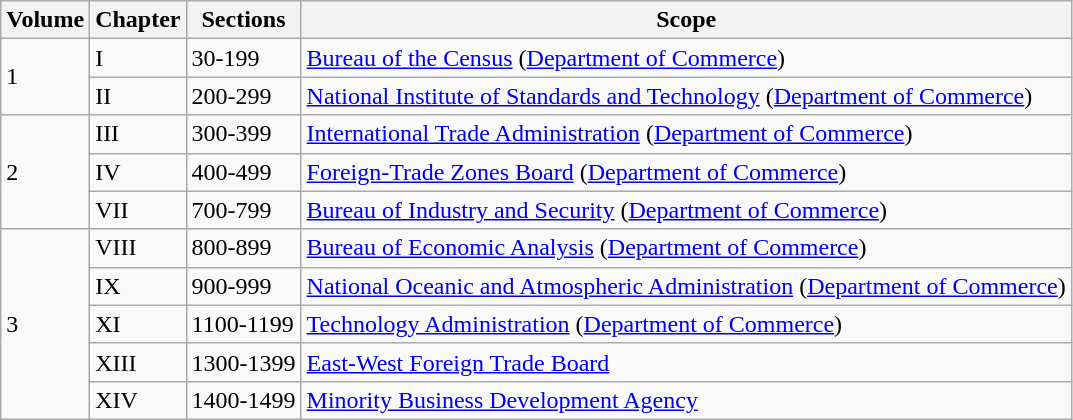<table class="wikitable">
<tr>
<th>Volume</th>
<th>Chapter</th>
<th>Sections</th>
<th>Scope</th>
</tr>
<tr>
<td rowspan="2">1</td>
<td>I</td>
<td>30-199</td>
<td><a href='#'>Bureau of the Census</a> (<a href='#'>Department of Commerce</a>)</td>
</tr>
<tr>
<td>II</td>
<td>200-299</td>
<td><a href='#'>National Institute of Standards and Technology</a> (<a href='#'>Department of Commerce</a>)</td>
</tr>
<tr>
<td rowspan="3">2</td>
<td>III</td>
<td>300-399</td>
<td><a href='#'>International Trade Administration</a> (<a href='#'>Department of Commerce</a>)</td>
</tr>
<tr>
<td>IV</td>
<td>400-499</td>
<td><a href='#'>Foreign-Trade Zones Board</a> (<a href='#'>Department of Commerce</a>)</td>
</tr>
<tr>
<td>VII</td>
<td>700-799</td>
<td><a href='#'>Bureau of Industry and Security</a> (<a href='#'>Department of Commerce</a>)</td>
</tr>
<tr>
<td rowspan="5">3</td>
<td>VIII</td>
<td>800-899</td>
<td><a href='#'>Bureau of Economic Analysis</a> (<a href='#'>Department of Commerce</a>)</td>
</tr>
<tr>
<td>IX</td>
<td>900-999</td>
<td><a href='#'>National Oceanic and Atmospheric Administration</a> (<a href='#'>Department of Commerce</a>)</td>
</tr>
<tr>
<td>XI</td>
<td>1100-1199</td>
<td><a href='#'>Technology Administration</a> (<a href='#'>Department of Commerce</a>)</td>
</tr>
<tr>
<td>XIII</td>
<td>1300-1399</td>
<td><a href='#'>East-West Foreign Trade Board</a></td>
</tr>
<tr>
<td>XIV</td>
<td>1400-1499</td>
<td><a href='#'>Minority Business Development Agency</a></td>
</tr>
</table>
